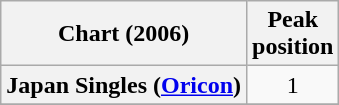<table class="wikitable plainrowheaders">
<tr>
<th>Chart (2006)</th>
<th>Peak<br>position</th>
</tr>
<tr>
<th scope="row">Japan Singles (<a href='#'>Oricon</a>)</th>
<td style="text-align:center;">1</td>
</tr>
<tr>
</tr>
</table>
